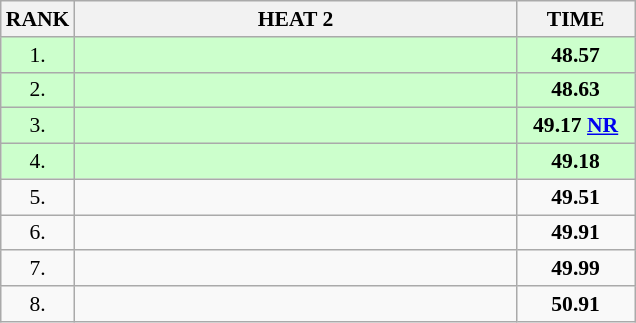<table class="wikitable" style="border-collapse: collapse; font-size: 90%;">
<tr>
<th>RANK</th>
<th style="width: 20em">HEAT 2</th>
<th style="width: 5em">TIME</th>
</tr>
<tr style="background:#ccffcc;">
<td align="center">1.</td>
<td></td>
<td align="center"><strong>48.57</strong></td>
</tr>
<tr style="background:#ccffcc;">
<td align="center">2.</td>
<td></td>
<td align="center"><strong>48.63</strong></td>
</tr>
<tr style="background:#ccffcc;">
<td align="center">3.</td>
<td></td>
<td align="center"><strong>49.17 <a href='#'>NR</a></strong></td>
</tr>
<tr style="background:#ccffcc;">
<td align="center">4.</td>
<td></td>
<td align="center"><strong>49.18</strong></td>
</tr>
<tr>
<td align="center">5.</td>
<td></td>
<td align="center"><strong>49.51</strong></td>
</tr>
<tr>
<td align="center">6.</td>
<td></td>
<td align="center"><strong>49.91</strong></td>
</tr>
<tr>
<td align="center">7.</td>
<td></td>
<td align="center"><strong>49.99</strong></td>
</tr>
<tr>
<td align="center">8.</td>
<td></td>
<td align="center"><strong>50.91</strong></td>
</tr>
</table>
